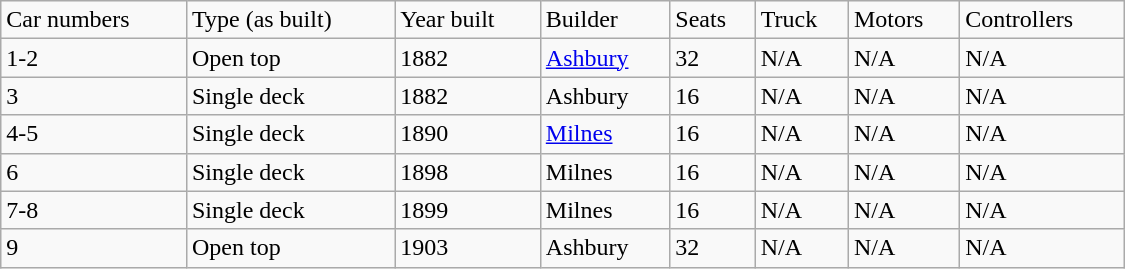<table width="750" class="wikitable">
<tr>
<td>Car numbers</td>
<td>Type (as built)</td>
<td>Year built</td>
<td>Builder</td>
<td>Seats</td>
<td>Truck</td>
<td>Motors</td>
<td>Controllers</td>
</tr>
<tr>
<td>1-2</td>
<td>Open top</td>
<td>1882</td>
<td><a href='#'>Ashbury</a></td>
<td>32</td>
<td>N/A</td>
<td>N/A</td>
<td>N/A</td>
</tr>
<tr>
<td>3</td>
<td>Single deck</td>
<td>1882</td>
<td>Ashbury</td>
<td>16</td>
<td>N/A</td>
<td>N/A</td>
<td>N/A</td>
</tr>
<tr>
<td>4-5</td>
<td>Single deck</td>
<td>1890</td>
<td><a href='#'>Milnes</a></td>
<td>16</td>
<td>N/A</td>
<td>N/A</td>
<td>N/A</td>
</tr>
<tr>
<td>6</td>
<td>Single deck</td>
<td>1898</td>
<td>Milnes</td>
<td>16</td>
<td>N/A</td>
<td>N/A</td>
<td>N/A</td>
</tr>
<tr>
<td>7-8</td>
<td>Single deck</td>
<td>1899</td>
<td>Milnes</td>
<td>16</td>
<td>N/A</td>
<td>N/A</td>
<td>N/A</td>
</tr>
<tr>
<td>9</td>
<td>Open top</td>
<td>1903</td>
<td>Ashbury</td>
<td>32</td>
<td>N/A</td>
<td>N/A</td>
<td>N/A</td>
</tr>
</table>
